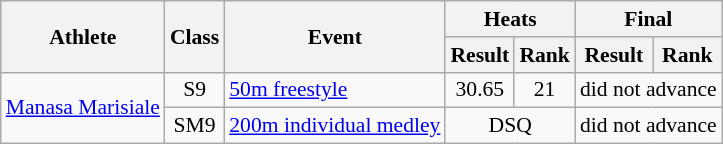<table class=wikitable style="font-size:90%">
<tr>
<th rowspan="2">Athlete</th>
<th rowspan="2">Class</th>
<th rowspan="2">Event</th>
<th colspan="2">Heats</th>
<th colspan="2">Final</th>
</tr>
<tr>
<th>Result</th>
<th>Rank</th>
<th>Result</th>
<th>Rank</th>
</tr>
<tr>
<td rowspan="2"><a href='#'>Manasa Marisiale</a></td>
<td style="text-align:center;">S9</td>
<td><a href='#'>50m freestyle</a></td>
<td style="text-align:center;">30.65</td>
<td style="text-align:center;">21</td>
<td style="text-align:center;" colspan="2">did not advance</td>
</tr>
<tr>
<td style="text-align:center;">SM9</td>
<td><a href='#'>200m individual medley</a></td>
<td style="text-align:center;" colspan="2">DSQ</td>
<td style="text-align:center;" colspan="2">did not advance</td>
</tr>
</table>
